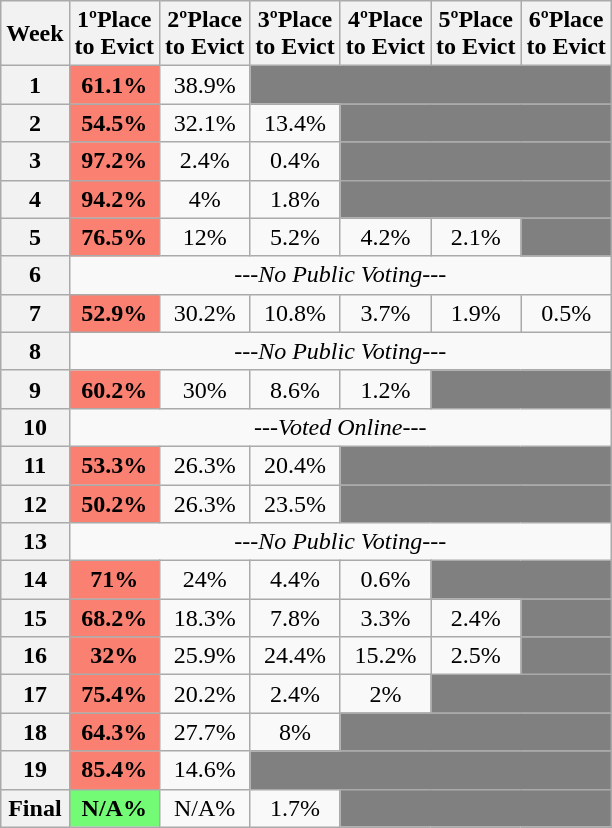<table class="wikitable" style="margin:1em auto; text-align:center">
<tr>
<th>Week</th>
<th>1ºPlace<br>to Evict</th>
<th>2ºPlace<br>to Evict</th>
<th>3ºPlace<br>to Evict</th>
<th>4ºPlace<br>to Evict</th>
<th>5ºPlace<br>to Evict</th>
<th>6ºPlace<br>to Evict</th>
</tr>
<tr>
<th>1</th>
<td style="background:salmon;"><strong>61.1%</strong></td>
<td>38.9%</td>
<td style="background:gray;" colspan="4"></td>
</tr>
<tr>
<th>2</th>
<td style="background:salmon;"><strong>54.5%</strong></td>
<td>32.1%</td>
<td>13.4%</td>
<td style="background:gray;" colspan="3"></td>
</tr>
<tr>
<th>3</th>
<td style="background:salmon;"><strong>97.2%</strong></td>
<td>2.4%</td>
<td>0.4%</td>
<td style="background:gray;" colspan="3"></td>
</tr>
<tr>
<th>4</th>
<td style="background:salmon;"><strong>94.2%</strong></td>
<td>4%</td>
<td>1.8%</td>
<td style="background:gray;" colspan="3"></td>
</tr>
<tr>
<th>5</th>
<td style="background:salmon;"><strong>76.5%</strong></td>
<td>12%</td>
<td>5.2%</td>
<td>4.2%</td>
<td>2.1%</td>
<td style="background:gray;"></td>
</tr>
<tr>
<th>6</th>
<td colspan=6><em>---No Public Voting---</em></td>
</tr>
<tr>
<th>7</th>
<td style="background:salmon;"><strong>52.9%</strong></td>
<td>30.2%</td>
<td>10.8%</td>
<td>3.7%</td>
<td>1.9%</td>
<td>0.5%</td>
</tr>
<tr>
<th>8</th>
<td colspan=6><em>---No Public Voting---</em></td>
</tr>
<tr>
<th>9</th>
<td style="background:salmon;"><strong>60.2%</strong></td>
<td>30%</td>
<td>8.6%</td>
<td>1.2%</td>
<td style="background:gray;" colspan="2"></td>
</tr>
<tr>
<th>10</th>
<td colspan=6><em>---Voted Online---</em></td>
</tr>
<tr>
<th>11</th>
<td style="background:salmon;"><strong>53.3%</strong></td>
<td>26.3%</td>
<td>20.4%</td>
<td style="background:gray;" colspan="3"></td>
</tr>
<tr>
<th>12</th>
<td style="background:salmon;"><strong>50.2%</strong></td>
<td>26.3%</td>
<td>23.5%</td>
<td style="background:gray;" colspan="3"></td>
</tr>
<tr>
<th>13</th>
<td colspan=6><em>---No Public Voting---</em></td>
</tr>
<tr>
<th>14</th>
<td style="background:salmon;"><strong>71%</strong></td>
<td>24%</td>
<td>4.4%</td>
<td>0.6%</td>
<td style="background:gray;" colspan="2"></td>
</tr>
<tr>
<th>15</th>
<td style="background:salmon;"><strong>68.2%</strong></td>
<td>18.3%</td>
<td>7.8%</td>
<td>3.3%</td>
<td>2.4%</td>
<td style="background:gray;"></td>
</tr>
<tr>
<th>16</th>
<td style="background:salmon;"><strong>32%</strong></td>
<td>25.9%</td>
<td>24.4%</td>
<td>15.2%</td>
<td>2.5%</td>
<td style="background:gray;"></td>
</tr>
<tr>
<th>17</th>
<td style="background:salmon;"><strong>75.4%</strong></td>
<td>20.2%</td>
<td>2.4%</td>
<td>2%</td>
<td style="background:gray;" colspan="2"></td>
</tr>
<tr>
<th>18</th>
<td style="background:salmon;"><strong>64.3%</strong></td>
<td>27.7%</td>
<td>8%</td>
<td style="background:gray;" colspan="3"></td>
</tr>
<tr>
<th>19</th>
<td style="background:salmon;"><strong>85.4%</strong></td>
<td>14.6%</td>
<td style="background:gray;" colspan="4"></td>
</tr>
<tr>
<th>Final</th>
<td style="background:#73fb76;"><strong>N/A%</strong></td>
<td>N/A%</td>
<td>1.7%</td>
<td style="background:gray;" colspan="3"></td>
</tr>
</table>
